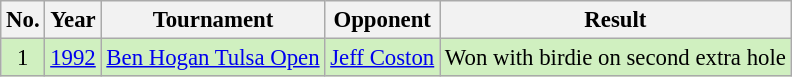<table class="wikitable" style="font-size:95%;">
<tr>
<th>No.</th>
<th>Year</th>
<th>Tournament</th>
<th>Opponent</th>
<th>Result</th>
</tr>
<tr style="background:#D0F0C0;">
<td align=center>1</td>
<td><a href='#'>1992</a></td>
<td><a href='#'>Ben Hogan Tulsa Open</a></td>
<td> <a href='#'>Jeff Coston</a></td>
<td>Won with birdie on second extra hole</td>
</tr>
</table>
